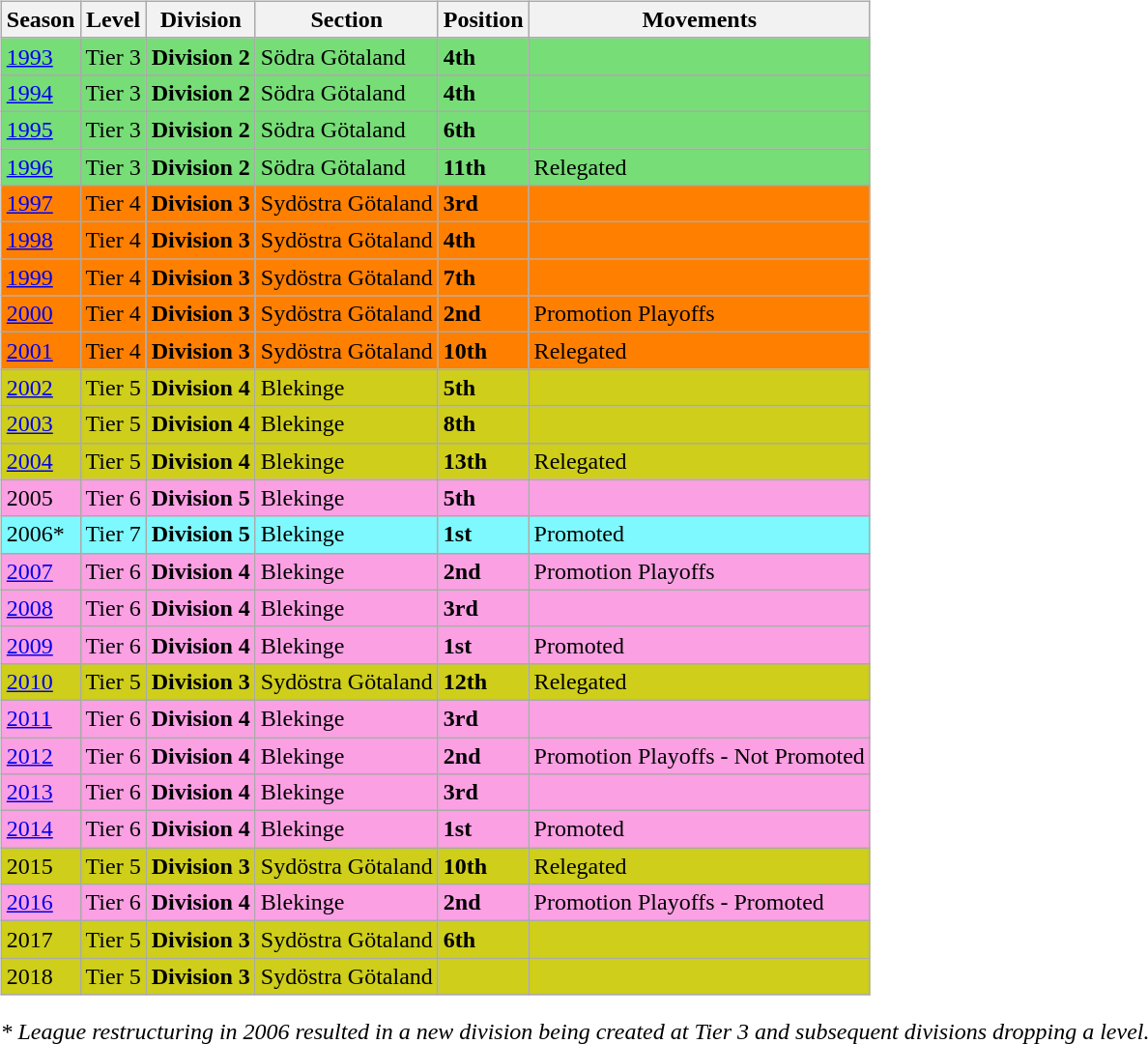<table>
<tr>
<td valign="top" width=0%><br><table class="wikitable">
<tr style="background:#f0f6fa;">
<th><strong>Season</strong></th>
<th><strong>Level</strong></th>
<th><strong>Division</strong></th>
<th><strong>Section</strong></th>
<th><strong>Position</strong></th>
<th><strong>Movements</strong></th>
</tr>
<tr>
<td style="background:#77DD77;"><a href='#'>1993</a></td>
<td style="background:#77DD77;">Tier 3</td>
<td style="background:#77DD77;"><strong>Division 2</strong></td>
<td style="background:#77DD77;">Södra Götaland</td>
<td style="background:#77DD77;"><strong>4th</strong></td>
<td style="background:#77DD77;"></td>
</tr>
<tr>
<td style="background:#77DD77;"><a href='#'>1994</a></td>
<td style="background:#77DD77;">Tier 3</td>
<td style="background:#77DD77;"><strong>Division 2</strong></td>
<td style="background:#77DD77;">Södra Götaland</td>
<td style="background:#77DD77;"><strong>4th</strong></td>
<td style="background:#77DD77;"></td>
</tr>
<tr>
<td style="background:#77DD77;"><a href='#'>1995</a></td>
<td style="background:#77DD77;">Tier 3</td>
<td style="background:#77DD77;"><strong>Division 2</strong></td>
<td style="background:#77DD77;">Södra Götaland</td>
<td style="background:#77DD77;"><strong>6th</strong></td>
<td style="background:#77DD77;"></td>
</tr>
<tr>
<td style="background:#77DD77;"><a href='#'>1996</a></td>
<td style="background:#77DD77;">Tier 3</td>
<td style="background:#77DD77;"><strong>Division 2</strong></td>
<td style="background:#77DD77;">Södra Götaland</td>
<td style="background:#77DD77;"><strong>11th</strong></td>
<td style="background:#77DD77;">Relegated</td>
</tr>
<tr>
<td style="background:#FF7F00;"><a href='#'>1997</a></td>
<td style="background:#FF7F00;">Tier 4</td>
<td style="background:#FF7F00;"><strong>Division 3</strong></td>
<td style="background:#FF7F00;">Sydöstra Götaland</td>
<td style="background:#FF7F00;"><strong>3rd</strong></td>
<td style="background:#FF7F00;"></td>
</tr>
<tr>
<td style="background:#FF7F00;"><a href='#'>1998</a></td>
<td style="background:#FF7F00;">Tier 4</td>
<td style="background:#FF7F00;"><strong>Division 3</strong></td>
<td style="background:#FF7F00;">Sydöstra Götaland</td>
<td style="background:#FF7F00;"><strong>4th</strong></td>
<td style="background:#FF7F00;"></td>
</tr>
<tr>
<td style="background:#FF7F00;"><a href='#'>1999</a></td>
<td style="background:#FF7F00;">Tier 4</td>
<td style="background:#FF7F00;"><strong>Division 3</strong></td>
<td style="background:#FF7F00;">Sydöstra Götaland</td>
<td style="background:#FF7F00;"><strong>7th</strong></td>
<td style="background:#FF7F00;"></td>
</tr>
<tr>
<td style="background:#FF7F00;"><a href='#'>2000</a></td>
<td style="background:#FF7F00;">Tier 4</td>
<td style="background:#FF7F00;"><strong>Division 3</strong></td>
<td style="background:#FF7F00;">Sydöstra Götaland</td>
<td style="background:#FF7F00;"><strong>2nd</strong></td>
<td style="background:#FF7F00;">Promotion Playoffs</td>
</tr>
<tr>
<td style="background:#FF7F00;"><a href='#'>2001</a></td>
<td style="background:#FF7F00;">Tier 4</td>
<td style="background:#FF7F00;"><strong>Division 3</strong></td>
<td style="background:#FF7F00;">Sydöstra Götaland</td>
<td style="background:#FF7F00;"><strong>10th</strong></td>
<td style="background:#FF7F00;">Relegated</td>
</tr>
<tr>
<td style="background:#CECE1B;"><a href='#'>2002</a></td>
<td style="background:#CECE1B;">Tier 5</td>
<td style="background:#CECE1B;"><strong>Division 4</strong></td>
<td style="background:#CECE1B;">Blekinge</td>
<td style="background:#CECE1B;"><strong>5th</strong></td>
<td style="background:#CECE1B;"></td>
</tr>
<tr>
<td style="background:#CECE1B;"><a href='#'>2003</a></td>
<td style="background:#CECE1B;">Tier 5</td>
<td style="background:#CECE1B;"><strong>Division 4</strong></td>
<td style="background:#CECE1B;">Blekinge</td>
<td style="background:#CECE1B;"><strong>8th</strong></td>
<td style="background:#CECE1B;"></td>
</tr>
<tr>
<td style="background:#CECE1B;"><a href='#'>2004</a></td>
<td style="background:#CECE1B;">Tier 5</td>
<td style="background:#CECE1B;"><strong>Division 4</strong></td>
<td style="background:#CECE1B;">Blekinge</td>
<td style="background:#CECE1B;"><strong>13th</strong></td>
<td style="background:#CECE1B;">Relegated</td>
</tr>
<tr>
<td style="background:#FBA0E3;">2005</td>
<td style="background:#FBA0E3;">Tier 6</td>
<td style="background:#FBA0E3;"><strong>Division 5</strong></td>
<td style="background:#FBA0E3;">Blekinge</td>
<td style="background:#FBA0E3;"><strong>5th</strong></td>
<td style="background:#FBA0E3;"></td>
</tr>
<tr>
<td style="background:#7DF9FF;">2006*</td>
<td style="background:#7DF9FF;">Tier 7</td>
<td style="background:#7DF9FF;"><strong>Division 5</strong></td>
<td style="background:#7DF9FF;">Blekinge</td>
<td style="background:#7DF9FF;"><strong>1st</strong></td>
<td style="background:#7DF9FF;">Promoted</td>
</tr>
<tr>
<td style="background:#FBA0E3;"><a href='#'>2007</a></td>
<td style="background:#FBA0E3;">Tier 6</td>
<td style="background:#FBA0E3;"><strong>Division 4</strong></td>
<td style="background:#FBA0E3;">Blekinge</td>
<td style="background:#FBA0E3;"><strong>2nd</strong></td>
<td style="background:#FBA0E3;">Promotion Playoffs</td>
</tr>
<tr>
<td style="background:#FBA0E3;"><a href='#'>2008</a></td>
<td style="background:#FBA0E3;">Tier 6</td>
<td style="background:#FBA0E3;"><strong>Division 4</strong></td>
<td style="background:#FBA0E3;">Blekinge</td>
<td style="background:#FBA0E3;"><strong>3rd</strong></td>
<td style="background:#FBA0E3;"></td>
</tr>
<tr>
<td style="background:#FBA0E3;"><a href='#'>2009</a></td>
<td style="background:#FBA0E3;">Tier 6</td>
<td style="background:#FBA0E3;"><strong>Division 4</strong></td>
<td style="background:#FBA0E3;">Blekinge</td>
<td style="background:#FBA0E3;"><strong>1st</strong></td>
<td style="background:#FBA0E3;">Promoted</td>
</tr>
<tr>
<td style="background:#CECE1B;"><a href='#'>2010</a></td>
<td style="background:#CECE1B;">Tier 5</td>
<td style="background:#CECE1B;"><strong>Division 3</strong></td>
<td style="background:#CECE1B;">Sydöstra Götaland</td>
<td style="background:#CECE1B;"><strong>12th</strong></td>
<td style="background:#CECE1B;">Relegated</td>
</tr>
<tr>
<td style="background:#FBA0E3;"><a href='#'>2011</a></td>
<td style="background:#FBA0E3;">Tier 6</td>
<td style="background:#FBA0E3;"><strong>Division 4</strong></td>
<td style="background:#FBA0E3;">Blekinge</td>
<td style="background:#FBA0E3;"><strong>3rd</strong></td>
<td style="background:#FBA0E3;"></td>
</tr>
<tr>
<td style="background:#FBA0E3;"><a href='#'>2012</a></td>
<td style="background:#FBA0E3;">Tier 6</td>
<td style="background:#FBA0E3;"><strong>Division 4</strong></td>
<td style="background:#FBA0E3;">Blekinge</td>
<td style="background:#FBA0E3;"><strong>2nd</strong></td>
<td style="background:#FBA0E3;">Promotion Playoffs - Not Promoted</td>
</tr>
<tr>
<td style="background:#FBA0E3;"><a href='#'>2013</a></td>
<td style="background:#FBA0E3;">Tier 6</td>
<td style="background:#FBA0E3;"><strong>Division 4</strong></td>
<td style="background:#FBA0E3;">Blekinge</td>
<td style="background:#FBA0E3;"><strong>3rd</strong></td>
<td style="background:#FBA0E3;"></td>
</tr>
<tr>
<td style="background:#FBA0E3;"><a href='#'>2014</a></td>
<td style="background:#FBA0E3;">Tier 6</td>
<td style="background:#FBA0E3;"><strong>Division 4</strong></td>
<td style="background:#FBA0E3;">Blekinge</td>
<td style="background:#FBA0E3;"><strong>1st</strong></td>
<td style="background:#FBA0E3;">Promoted</td>
</tr>
<tr>
<td style="background:#CECE1B;">2015</td>
<td style="background:#CECE1B;">Tier 5</td>
<td style="background:#CECE1B;"><strong>Division 3</strong></td>
<td style="background:#CECE1B;">Sydöstra Götaland</td>
<td style="background:#CECE1B;"><strong>10th</strong></td>
<td style="background:#CECE1B;">Relegated</td>
</tr>
<tr>
<td style="background:#FBA0E3;"><a href='#'>2016</a></td>
<td style="background:#FBA0E3;">Tier 6</td>
<td style="background:#FBA0E3;"><strong>Division 4</strong></td>
<td style="background:#FBA0E3;">Blekinge</td>
<td style="background:#FBA0E3;"><strong>2nd</strong></td>
<td style="background:#FBA0E3;">Promotion Playoffs - Promoted</td>
</tr>
<tr>
<td style="background:#CECE1B;">2017</td>
<td style="background:#CECE1B;">Tier 5</td>
<td style="background:#CECE1B;"><strong>Division 3</strong></td>
<td style="background:#CECE1B;">Sydöstra Götaland</td>
<td style="background:#CECE1B;"><strong>6th</strong></td>
<td style="background:#CECE1B;"></td>
</tr>
<tr>
<td style="background:#CECE1B;">2018</td>
<td style="background:#CECE1B;">Tier 5</td>
<td style="background:#CECE1B;"><strong>Division 3</strong></td>
<td style="background:#CECE1B;">Sydöstra Götaland</td>
<td style="background:#CECE1B;"></td>
<td style="background:#CECE1B;"></td>
</tr>
</table>
<em>* League restructuring in 2006 resulted in a new division being created at Tier 3 and subsequent divisions dropping a level.</em>


</td>
</tr>
</table>
